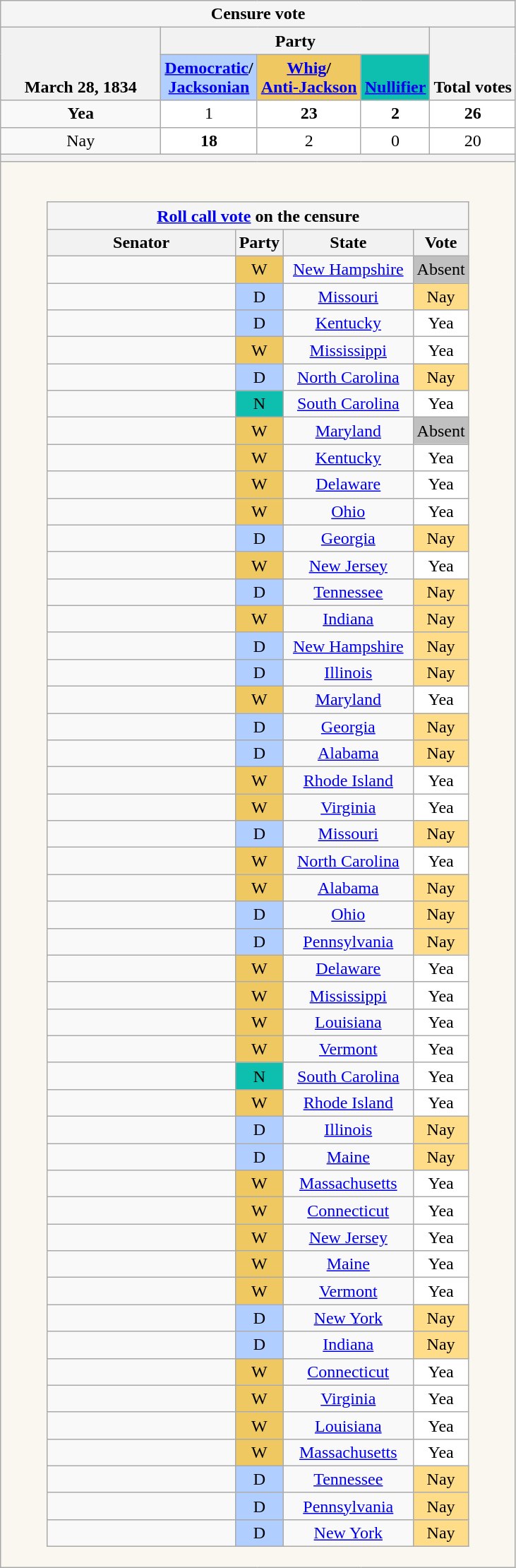<table class="wikitable" style="text-align:center">
<tr>
<th colspan=5 style="background:#f5f5f5">Censure vote</th>
</tr>
<tr style="vertical-align:bottom;">
<th rowspan=2 style="width: 9em;">March 28, 1834</th>
<th colspan=3>Party</th>
<th rowspan=2>Total votes</th>
</tr>
<tr style="vertical-align:bottom;">
<th style="background-color:#B0CEFF;"><a href='#'>Democratic</a>/<br><a href='#'>Jacksonian</a></th>
<th style="background-color:#F0C862;"><a href='#'>Whig</a>/<br><a href='#'>Anti-Jackson</a></th>
<th style="background-color:#0EBFB0;"><a href='#'>Nullifier</a></th>
</tr>
<tr>
<td><strong>Yea</strong></td>
<td style="background:#ffffff">1</td>
<td style="background:#ffffff"><strong>23</strong></td>
<td style="background:#ffffff"><strong>2</strong></td>
<td style="background:#ffffff"><strong>26</strong></td>
</tr>
<tr>
<td>Nay</td>
<td style="background:#ffffff"><strong>18</strong></td>
<td style="background:#ffffff">2</td>
<td style="background:#ffffff">0</td>
<td style="background:#ffffff">20</td>
</tr>
<tr>
<th colspan=5 style="text-align:left;"></th>
</tr>
<tr>
<td colspan=5 style="background:#f9f7f0"><br><table class="wikitable sortable" style="margin:1em auto;">
<tr>
<th colspan=4 style="background:#f5f5f5"><a href='#'>Roll call vote</a> on the censure</th>
</tr>
<tr>
<th scope="col" style="width: 170px;">Senator</th>
<th>Party</th>
<th scope="col" style="width: 115px;">State</th>
<th>Vote</th>
</tr>
<tr>
<td></td>
<td style="background-color:#F0C862; text-align: center;">W</td>
<td><a href='#'>New Hampshire</a></td>
<td style="background-color:#C0C0C0;">Absent</td>
</tr>
<tr>
<td></td>
<td style="background-color:#B0CEFF; text-align: center;">D</td>
<td><a href='#'>Missouri</a></td>
<td style="background-color:#ffdd88;">Nay</td>
</tr>
<tr>
<td></td>
<td style="background-color:#B0CEFF; text-align: center;">D</td>
<td><a href='#'>Kentucky</a></td>
<td style="background-color:#ffffff;">Yea</td>
</tr>
<tr>
<td></td>
<td style="background-color:#F0C862; text-align: center;">W</td>
<td><a href='#'>Mississippi</a></td>
<td style="background-color:#ffffff;">Yea</td>
</tr>
<tr>
<td></td>
<td style="background-color:#B0CEFF; text-align: center;">D</td>
<td><a href='#'>North Carolina</a></td>
<td style="background-color:#ffdd88;">Nay</td>
</tr>
<tr>
<td></td>
<td style="background-color:#0EBFB0; text-align: center;">N</td>
<td><a href='#'>South Carolina</a></td>
<td style="background-color:#ffffff;">Yea</td>
</tr>
<tr>
<td></td>
<td style="background-color:#F0C862; text-align: center;">W</td>
<td><a href='#'>Maryland</a></td>
<td style="background-color:#C0C0C0;">Absent</td>
</tr>
<tr>
<td></td>
<td style="background-color:#F0C862; text-align: center;">W</td>
<td><a href='#'>Kentucky</a></td>
<td style="background-color:#ffffff;">Yea</td>
</tr>
<tr>
<td></td>
<td style="background-color:#F0C862; text-align: center;">W</td>
<td><a href='#'>Delaware</a></td>
<td style="background-color:#ffffff;">Yea</td>
</tr>
<tr>
<td></td>
<td style="background-color:#F0C862; text-align: center;">W</td>
<td><a href='#'>Ohio</a></td>
<td style="background-color:#ffffff;">Yea</td>
</tr>
<tr>
<td></td>
<td style="background-color:#B0CEFF; text-align: center;">D</td>
<td><a href='#'>Georgia</a></td>
<td style="background-color:#ffdd88;">Nay</td>
</tr>
<tr>
<td></td>
<td style="background-color:#F0C862; text-align: center;">W</td>
<td><a href='#'>New Jersey</a></td>
<td style="background-color:#ffffff;">Yea</td>
</tr>
<tr>
<td></td>
<td style="background-color:#B0CEFF; text-align: center;">D</td>
<td><a href='#'>Tennessee</a></td>
<td style="background-color:#ffdd88;">Nay</td>
</tr>
<tr>
<td></td>
<td style="background-color:#F0C862; text-align: center;">W</td>
<td><a href='#'>Indiana</a></td>
<td style="background-color:#ffdd88;">Nay</td>
</tr>
<tr>
<td></td>
<td style="background-color:#B0CEFF; text-align: center;">D</td>
<td><a href='#'>New Hampshire</a></td>
<td style="background-color:#ffdd88;">Nay</td>
</tr>
<tr>
<td></td>
<td style="background-color:#B0CEFF; text-align: center;">D</td>
<td><a href='#'>Illinois</a></td>
<td style="background-color:#ffdd88;">Nay</td>
</tr>
<tr>
<td></td>
<td style="background-color:#F0C862; text-align: center;">W</td>
<td><a href='#'>Maryland</a></td>
<td style="background-color:#ffffff;">Yea</td>
</tr>
<tr>
<td></td>
<td style="background-color:#B0CEFF; text-align: center;">D</td>
<td><a href='#'>Georgia</a></td>
<td style="background-color:#ffdd88;">Nay</td>
</tr>
<tr>
<td></td>
<td style="background-color:#B0CEFF; text-align: center;">D</td>
<td><a href='#'>Alabama</a></td>
<td style="background-color:#ffdd88;">Nay</td>
</tr>
<tr>
<td></td>
<td style="background-color:#F0C862; text-align: center;">W</td>
<td><a href='#'>Rhode Island</a></td>
<td style="background-color:#ffffff;">Yea</td>
</tr>
<tr>
<td></td>
<td style="background-color:#F0C862; text-align: center;">W</td>
<td><a href='#'>Virginia</a></td>
<td style="background-color:#ffffff;">Yea</td>
</tr>
<tr>
<td></td>
<td style="background-color:#B0CEFF; text-align: center;">D</td>
<td><a href='#'>Missouri</a></td>
<td style="background-color:#ffdd88;">Nay</td>
</tr>
<tr>
<td></td>
<td style="background-color:#F0C862; text-align: center;">W</td>
<td><a href='#'>North Carolina</a></td>
<td style="background-color:#ffffff;">Yea</td>
</tr>
<tr>
<td></td>
<td style="background-color:#F0C862; text-align: center;">W</td>
<td><a href='#'>Alabama</a></td>
<td style="background-color:#ffdd88;">Nay</td>
</tr>
<tr>
<td></td>
<td style="background-color:#B0CEFF; text-align: center;">D</td>
<td><a href='#'>Ohio</a></td>
<td style="background-color:#ffdd88;">Nay</td>
</tr>
<tr>
<td></td>
<td style="background-color:#B0CEFF; text-align: center;">D</td>
<td><a href='#'>Pennsylvania</a></td>
<td style="background-color:#ffdd88;">Nay</td>
</tr>
<tr>
<td></td>
<td style="background-color:#F0C862; text-align: center;">W</td>
<td><a href='#'>Delaware</a></td>
<td style="background-color:#ffffff;">Yea</td>
</tr>
<tr>
<td></td>
<td style="background-color:#F0C862; text-align: center;">W</td>
<td><a href='#'>Mississippi</a></td>
<td style="background-color:#ffffff;">Yea</td>
</tr>
<tr>
<td></td>
<td style="background-color:#F0C862; text-align: center;">W</td>
<td><a href='#'>Louisiana</a></td>
<td style="background-color:#ffffff;">Yea</td>
</tr>
<tr>
<td></td>
<td style="background-color:#F0C862; text-align: center;">W</td>
<td><a href='#'>Vermont</a></td>
<td style="background-color:#ffffff;">Yea</td>
</tr>
<tr>
<td></td>
<td style="background-color:#0EBFB0; text-align: center;">N</td>
<td><a href='#'>South Carolina</a></td>
<td style="background-color:#ffffff;">Yea</td>
</tr>
<tr>
<td></td>
<td style="background-color:#F0C862; text-align: center;">W</td>
<td><a href='#'>Rhode Island</a></td>
<td style="background-color:#ffffff;">Yea</td>
</tr>
<tr>
<td></td>
<td style="background-color:#B0CEFF; text-align: center;">D</td>
<td><a href='#'>Illinois</a></td>
<td style="background-color:#ffdd88;">Nay</td>
</tr>
<tr>
<td></td>
<td style="background-color:#B0CEFF; text-align: center;">D</td>
<td><a href='#'>Maine</a></td>
<td style="background-color:#ffdd88;">Nay</td>
</tr>
<tr>
<td></td>
<td style="background-color:#F0C862; text-align: center;">W</td>
<td><a href='#'>Massachusetts</a></td>
<td style="background-color:#ffffff;">Yea</td>
</tr>
<tr>
<td></td>
<td style="background-color:#F0C862; text-align: center;">W</td>
<td><a href='#'>Connecticut</a></td>
<td style="background-color:#ffffff;">Yea</td>
</tr>
<tr>
<td></td>
<td style="background-color:#F0C862; text-align: center;">W</td>
<td><a href='#'>New Jersey</a></td>
<td style="background-color:#ffffff;">Yea</td>
</tr>
<tr>
<td></td>
<td style="background-color:#F0C862; text-align: center;">W</td>
<td><a href='#'>Maine</a></td>
<td style="background-color:#ffffff;">Yea</td>
</tr>
<tr>
<td></td>
<td style="background-color:#F0C862; text-align: center;">W</td>
<td><a href='#'>Vermont</a></td>
<td style="background-color:#ffffff;">Yea</td>
</tr>
<tr>
<td></td>
<td style="background-color:#B0CEFF; text-align: center;">D</td>
<td><a href='#'>New York</a></td>
<td style="background-color:#ffdd88;">Nay</td>
</tr>
<tr>
<td></td>
<td style="background-color:#B0CEFF; text-align: center;">D</td>
<td><a href='#'>Indiana</a></td>
<td style="background-color:#ffdd88;">Nay</td>
</tr>
<tr>
<td></td>
<td style="background-color:#F0C862; text-align: center;">W</td>
<td><a href='#'>Connecticut</a></td>
<td style="background-color:#ffffff;">Yea</td>
</tr>
<tr>
<td></td>
<td style="background-color:#F0C862; text-align: center;">W</td>
<td><a href='#'>Virginia</a></td>
<td style="background-color:#ffffff;">Yea</td>
</tr>
<tr>
<td></td>
<td style="background-color:#F0C862; text-align: center;">W</td>
<td><a href='#'>Louisiana</a></td>
<td style="background-color:#ffffff;">Yea</td>
</tr>
<tr>
<td></td>
<td style="background-color:#F0C862; text-align: center;">W</td>
<td><a href='#'>Massachusetts</a></td>
<td style="background-color:#ffffff;">Yea</td>
</tr>
<tr>
<td></td>
<td style="background-color:#B0CEFF; text-align: center;">D</td>
<td><a href='#'>Tennessee</a></td>
<td style="background-color:#ffdd88;">Nay</td>
</tr>
<tr>
<td></td>
<td style="background-color:#B0CEFF; text-align: center;">D</td>
<td><a href='#'>Pennsylvania</a></td>
<td style="background-color:#ffdd88;">Nay</td>
</tr>
<tr>
<td></td>
<td style="background-color:#B0CEFF; text-align: center;">D</td>
<td><a href='#'>New York</a></td>
<td style="background-color:#ffdd88;">Nay</td>
</tr>
</table>
</td>
</tr>
</table>
